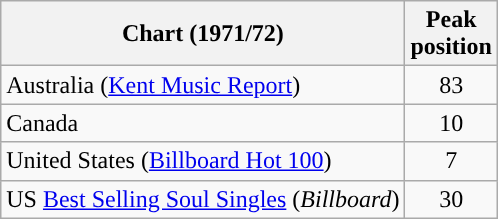<table class="wikitable">
<tr>
<th scope="col">Chart (1971/72)</th>
<th>Peak<br>position</th>
</tr>
<tr>
<td>Australia (<a href='#'>Kent Music Report</a>)</td>
<td style="text-align:center;">83</td>
</tr>
<tr>
<td>Canada</td>
<td style="text-align:center;">10</td>
</tr>
<tr>
<td>United States (<a href='#'>Billboard Hot 100</a>)</td>
<td style="text-align:center;">7</td>
</tr>
<tr>
<td>US <a href='#'>Best Selling Soul Singles</a> (<em>Billboard</em>)</td>
<td align="center">30</td>
</tr>
</table>
